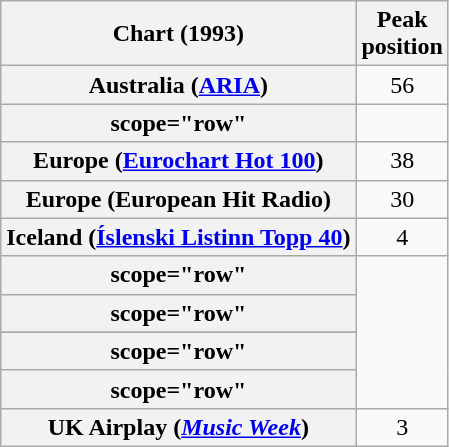<table class="wikitable plainrowheaders sortable" style="text-align:center">
<tr>
<th scope="col">Chart (1993)</th>
<th scope="col">Peak<br>position</th>
</tr>
<tr>
<th scope="row">Australia (<a href='#'>ARIA</a>)</th>
<td>56</td>
</tr>
<tr>
<th>scope="row" </th>
</tr>
<tr>
<th scope="row">Europe (<a href='#'>Eurochart Hot 100</a>)</th>
<td>38</td>
</tr>
<tr>
<th scope="row">Europe (European Hit Radio)</th>
<td>30</td>
</tr>
<tr>
<th scope="row">Iceland (<a href='#'>Íslenski Listinn Topp 40</a>)</th>
<td>4</td>
</tr>
<tr>
<th>scope="row" </th>
</tr>
<tr>
<th>scope="row" </th>
</tr>
<tr>
</tr>
<tr>
<th>scope="row" </th>
</tr>
<tr>
<th>scope="row" </th>
</tr>
<tr>
<th scope="row">UK Airplay (<em><a href='#'>Music Week</a></em>)</th>
<td>3</td>
</tr>
</table>
